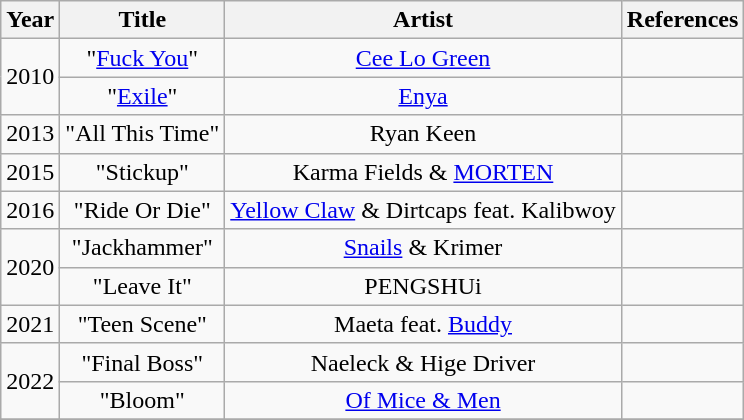<table class="wikitable" style="text-align: center;">
<tr>
<th>Year</th>
<th>Title</th>
<th>Artist</th>
<th>References</th>
</tr>
<tr>
<td rowspan="2">2010</td>
<td>"<a href='#'>Fuck You</a>"</td>
<td><a href='#'>Cee Lo Green</a></td>
<td></td>
</tr>
<tr>
<td>"<a href='#'>Exile</a>"</td>
<td><a href='#'>Enya</a></td>
<td></td>
</tr>
<tr>
<td>2013</td>
<td>"All This Time"</td>
<td>Ryan Keen</td>
<td></td>
</tr>
<tr>
<td>2015</td>
<td>"Stickup"</td>
<td>Karma Fields & <a href='#'>MORTEN</a></td>
<td></td>
</tr>
<tr>
<td>2016</td>
<td>"Ride Or Die"</td>
<td><a href='#'>Yellow Claw</a> & Dirtcaps feat. Kalibwoy</td>
<td></td>
</tr>
<tr>
<td rowspan="2">2020</td>
<td>"Jackhammer"</td>
<td><a href='#'>Snails</a> & Krimer</td>
<td></td>
</tr>
<tr>
<td>"Leave It"</td>
<td>PENGSHUi</td>
<td></td>
</tr>
<tr>
<td>2021</td>
<td>"Teen Scene"</td>
<td>Maeta feat. <a href='#'>Buddy</a></td>
<td></td>
</tr>
<tr>
<td rowspan="2">2022</td>
<td>"Final Boss"</td>
<td>Naeleck & Hige Driver</td>
<td></td>
</tr>
<tr>
<td>"Bloom"</td>
<td><a href='#'>Of Mice & Men</a></td>
<td></td>
</tr>
<tr>
</tr>
</table>
